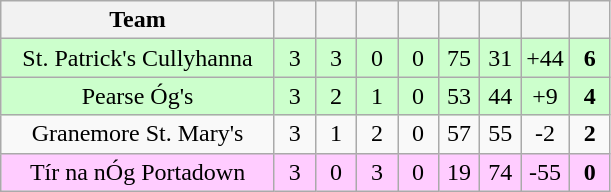<table class="wikitable" style="text-align:center">
<tr>
<th style="width:175px;">Team</th>
<th width="20"></th>
<th width="20"></th>
<th width="20"></th>
<th width="20"></th>
<th width="20"></th>
<th width="20"></th>
<th width="20"></th>
<th width="20"></th>
</tr>
<tr style="background:#cfc;">
<td>St. Patrick's Cullyhanna</td>
<td>3</td>
<td>3</td>
<td>0</td>
<td>0</td>
<td>75</td>
<td>31</td>
<td>+44</td>
<td><strong>6</strong></td>
</tr>
<tr style="background:#cfc;">
<td>Pearse Óg's</td>
<td>3</td>
<td>2</td>
<td>1</td>
<td>0</td>
<td>53</td>
<td>44</td>
<td>+9</td>
<td><strong>4</strong></td>
</tr>
<tr>
<td>Granemore St. Mary's</td>
<td>3</td>
<td>1</td>
<td>2</td>
<td>0</td>
<td>57</td>
<td>55</td>
<td>-2</td>
<td><strong>2</strong></td>
</tr>
<tr style="background:#fcf;">
<td>Tír na nÓg Portadown</td>
<td>3</td>
<td>0</td>
<td>3</td>
<td>0</td>
<td>19</td>
<td>74</td>
<td>-55</td>
<td><strong>0</strong></td>
</tr>
</table>
